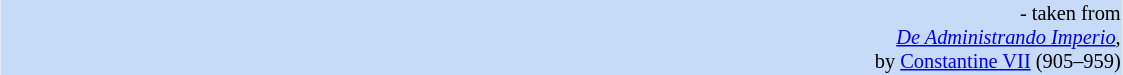<table class="toccolours" style="float: right; margin-left: 1em; margin-right: 2em; font-size: 85%; background:#c6dbf7; color:black; width:55em; max-width: 60%;" cellspacing="0">
<tr>
<td style="text-align: left;"><br></td>
<td style="text-align: right;">- taken from <br><em><a href='#'>De Administrando Imperio</a></em>,<br> by <a href='#'>Constantine VII</a> (905–959)</td>
</tr>
</table>
